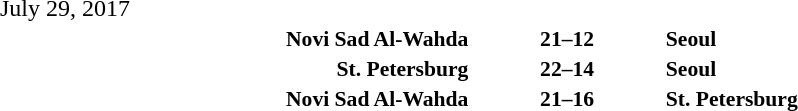<table style="width:100%;" cellspacing="1">
<tr>
<th width=25%></th>
<th width=2%></th>
<th width=6%></th>
<th width=2%></th>
<th width=25%></th>
</tr>
<tr>
<td>July 29, 2017</td>
</tr>
<tr style=font-size:90%>
<td align=right><strong>Novi Sad Al-Wahda </strong></td>
<td></td>
<td align=center><strong>21–12</strong></td>
<td></td>
<td><strong> Seoul</strong></td>
<td></td>
</tr>
<tr style=font-size:90%>
<td align=right><strong>St. Petersburg </strong></td>
<td></td>
<td align=center><strong>22–14</strong></td>
<td></td>
<td><strong> Seoul</strong></td>
<td></td>
</tr>
<tr style=font-size:90%>
<td align=right><strong>Novi Sad Al-Wahda </strong></td>
<td></td>
<td align=center><strong>21–16</strong></td>
<td></td>
<td><strong> St. Petersburg</strong></td>
<td></td>
</tr>
</table>
